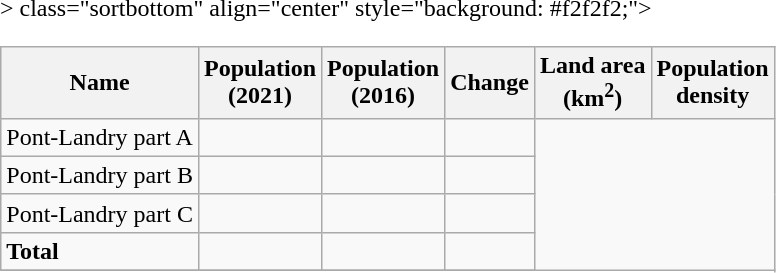<table class="wikitable sortable collapsible"<onlyinclude>>
<tr>
<th scope="col">Name</th>
<th scope="col">Population<br>(2021)</th>
<th scope="col">Population<br>(2016)</th>
<th scope="col">Change</th>
<th scope="col">Land area<br>(km<sup>2</sup>)</th>
<th scope="col">Population<br>density</th>
</tr>
<tr>
<td scope="row">Pont-Landry part A </td>
<td></td>
<td align=center></td>
<td align=center></td>
</tr>
<tr>
<td scope="row">Pont-Landry part B </td>
<td></td>
<td align=center></td>
<td align=center></td>
</tr>
<tr>
<td scope="row">Pont-Landry part C </td>
<td></td>
<td align=center></td>
<td align=center></td>
</tr>
<tr </onlyinclude> class="sortbottom" align="center" style="background: #f2f2f2;">
<td><strong>Total</strong></td>
<td></td>
<td align=center><strong></strong></td>
<td><strong></strong></td>
</tr>
<tr>
</tr>
</table>
